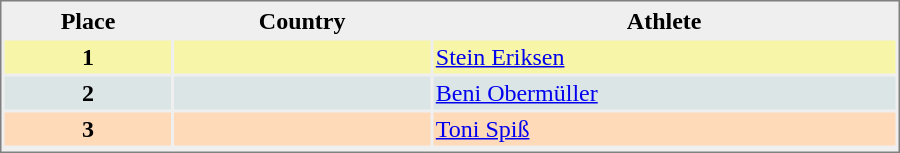<table style="border-style:solid;border-width:1px;border-color:#808080;background-color:#EFEFEF" cellspacing="2" cellpadding="2" width="600">
<tr bgcolor="#EFEFEF">
<th>Place</th>
<th>Country</th>
<th>Athlete</th>
</tr>
<tr align="center" valign="top" bgcolor="#F7F6A8">
<th>1</th>
<td align=left></td>
<td align="left"><a href='#'>Stein Eriksen</a></td>
</tr>
<tr align="center" valign="top" bgcolor="#DCE5E5">
<th>2</th>
<td align=left></td>
<td align="left"><a href='#'>Beni Obermüller</a></td>
</tr>
<tr align="center" valign="top" bgcolor="#FFDAB9">
<th>3</th>
<td align=left></td>
<td align="left"><a href='#'>Toni Spiß</a></td>
</tr>
<tr align="center" valign="top" bgcolor="#FFFFFF">
</tr>
</table>
